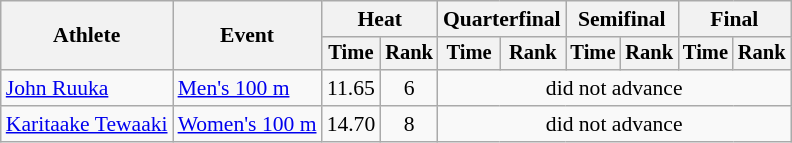<table class=wikitable style="font-size:90%">
<tr>
<th rowspan="2">Athlete</th>
<th rowspan="2">Event</th>
<th colspan="2">Heat</th>
<th colspan="2">Quarterfinal</th>
<th colspan="2">Semifinal</th>
<th colspan="2">Final</th>
</tr>
<tr style="font-size:95%">
<th>Time</th>
<th>Rank</th>
<th>Time</th>
<th>Rank</th>
<th>Time</th>
<th>Rank</th>
<th>Time</th>
<th>Rank</th>
</tr>
<tr align=center>
<td align=left><a href='#'>John Ruuka</a></td>
<td align=left><a href='#'>Men's 100 m</a></td>
<td>11.65</td>
<td>6</td>
<td colspan=6>did not advance</td>
</tr>
<tr align=center>
<td align=left><a href='#'>Karitaake Tewaaki</a></td>
<td align=left><a href='#'>Women's 100 m</a></td>
<td>14.70</td>
<td>8</td>
<td colspan=6>did not advance</td>
</tr>
</table>
